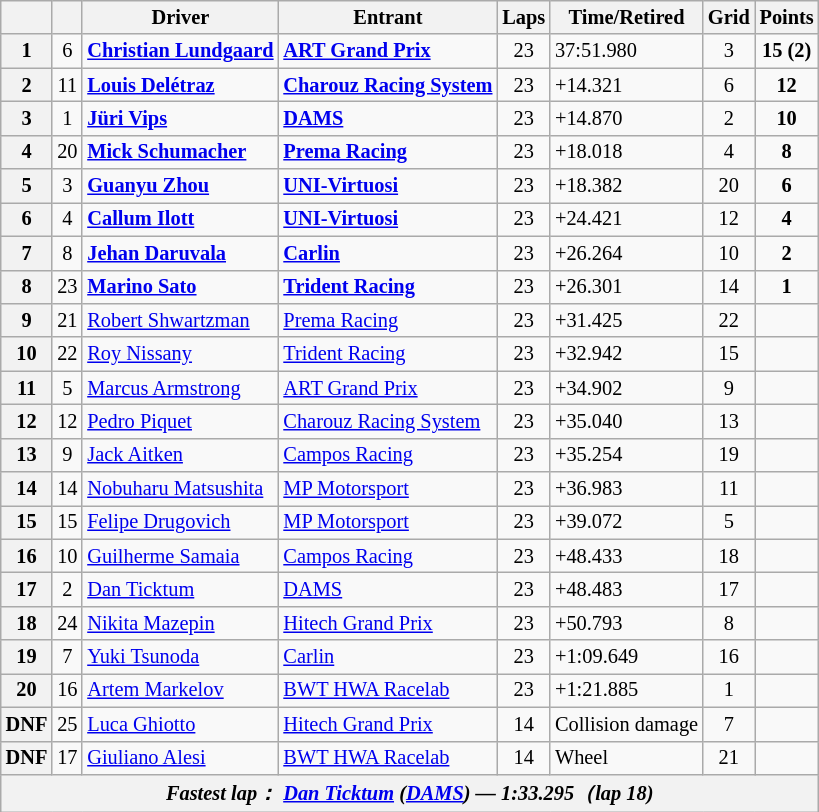<table class="wikitable" style="font-size: 85%;">
<tr>
<th></th>
<th></th>
<th>Driver</th>
<th>Entrant</th>
<th>Laps</th>
<th>Time/Retired</th>
<th>Grid</th>
<th>Points</th>
</tr>
<tr>
<th>1</th>
<td align="center">6</td>
<td> <strong><a href='#'>Christian Lundgaard</a></strong></td>
<td><strong><a href='#'>ART Grand Prix</a></strong></td>
<td align="center">23</td>
<td>37:51.980</td>
<td align="center">3</td>
<td align="center"><strong>15 (2)</strong></td>
</tr>
<tr>
<th>2</th>
<td align="center">11</td>
<td> <strong><a href='#'>Louis Delétraz</a></strong></td>
<td><strong><a href='#'>Charouz Racing System</a></strong></td>
<td align="center">23</td>
<td>+14.321</td>
<td align="center">6</td>
<td align="center"><strong>12</strong></td>
</tr>
<tr>
<th>3</th>
<td align="center">1</td>
<td> <strong><a href='#'>Jüri Vips</a></strong></td>
<td><strong><a href='#'>DAMS</a></strong></td>
<td align="center">23</td>
<td>+14.870</td>
<td align="center">2</td>
<td align="center"><strong>10</strong></td>
</tr>
<tr>
<th>4</th>
<td align="center">20</td>
<td> <strong><a href='#'>Mick Schumacher</a></strong></td>
<td><strong><a href='#'>Prema Racing</a></strong></td>
<td align="center">23</td>
<td>+18.018</td>
<td align="center">4</td>
<td align="center"><strong>8</strong></td>
</tr>
<tr>
<th>5</th>
<td align="center">3</td>
<td> <strong><a href='#'>Guanyu Zhou</a></strong></td>
<td><strong><a href='#'>UNI-Virtuosi</a></strong></td>
<td align="center">23</td>
<td>+18.382</td>
<td align="center">20</td>
<td align="center"><strong>6</strong></td>
</tr>
<tr>
<th>6</th>
<td align="center">4</td>
<td> <strong><a href='#'>Callum Ilott</a></strong></td>
<td><strong><a href='#'>UNI-Virtuosi</a></strong></td>
<td align="center">23</td>
<td>+24.421</td>
<td align="center">12</td>
<td align="center"><strong>4</strong></td>
</tr>
<tr>
<th>7</th>
<td align="center">8</td>
<td> <strong><a href='#'>Jehan Daruvala</a></strong></td>
<td><strong><a href='#'>Carlin</a></strong></td>
<td align="center">23</td>
<td>+26.264</td>
<td align="center">10</td>
<td align="center"><strong>2</strong></td>
</tr>
<tr>
<th>8</th>
<td align="center">23</td>
<td> <strong><a href='#'>Marino Sato</a></strong></td>
<td><strong><a href='#'>Trident Racing</a></strong></td>
<td align="center">23</td>
<td>+26.301</td>
<td align="center">14</td>
<td align="center"><strong>1</strong></td>
</tr>
<tr>
<th>9</th>
<td align="center">21</td>
<td> <a href='#'>Robert Shwartzman</a></td>
<td><a href='#'>Prema Racing</a></td>
<td align="center">23</td>
<td>+31.425</td>
<td align="center">22</td>
<td align="center"></td>
</tr>
<tr>
<th>10</th>
<td align="center">22</td>
<td> <a href='#'>Roy Nissany</a></td>
<td><a href='#'>Trident Racing</a></td>
<td align="center">23</td>
<td>+32.942</td>
<td align="center">15</td>
<td align="center"></td>
</tr>
<tr>
<th>11</th>
<td align="center">5</td>
<td> <a href='#'>Marcus Armstrong</a></td>
<td><a href='#'>ART Grand Prix</a></td>
<td align="center">23</td>
<td>+34.902</td>
<td align="center">9</td>
<td align="center"></td>
</tr>
<tr>
<th>12</th>
<td align="center">12</td>
<td> <a href='#'>Pedro Piquet</a></td>
<td><a href='#'>Charouz Racing System</a></td>
<td align="center">23</td>
<td>+35.040</td>
<td align="center">13</td>
<td align="center"></td>
</tr>
<tr>
<th>13</th>
<td align="center">9</td>
<td> <a href='#'>Jack Aitken</a></td>
<td><a href='#'>Campos Racing</a></td>
<td align="center">23</td>
<td>+35.254</td>
<td align="center">19</td>
<td align="center"></td>
</tr>
<tr>
<th>14</th>
<td align="center">14</td>
<td> <a href='#'>Nobuharu Matsushita</a></td>
<td><a href='#'>MP Motorsport</a></td>
<td align="center">23</td>
<td>+36.983</td>
<td align="center">11</td>
<td align="center"></td>
</tr>
<tr>
<th>15</th>
<td align="center">15</td>
<td> <a href='#'>Felipe Drugovich</a></td>
<td><a href='#'>MP Motorsport</a></td>
<td align="center">23</td>
<td>+39.072</td>
<td align="center">5</td>
<td align="center"></td>
</tr>
<tr>
<th>16</th>
<td align="center">10</td>
<td> <a href='#'>Guilherme Samaia</a></td>
<td><a href='#'>Campos Racing</a></td>
<td align="center">23</td>
<td>+48.433</td>
<td align="center">18</td>
<td align="center"></td>
</tr>
<tr>
<th>17</th>
<td align="center">2</td>
<td> <a href='#'>Dan Ticktum</a></td>
<td><a href='#'>DAMS</a></td>
<td align="center">23</td>
<td>+48.483</td>
<td align="center">17</td>
<td align="center"></td>
</tr>
<tr>
<th>18</th>
<td align="center">24</td>
<td> <a href='#'>Nikita Mazepin</a></td>
<td><a href='#'>Hitech Grand Prix</a></td>
<td align="center">23</td>
<td>+50.793</td>
<td align="center">8</td>
<td align="center"></td>
</tr>
<tr>
<th>19</th>
<td align="center">7</td>
<td> <a href='#'>Yuki Tsunoda</a></td>
<td><a href='#'>Carlin</a></td>
<td align="center">23</td>
<td>+1:09.649</td>
<td align="center">16</td>
<td align="center"></td>
</tr>
<tr>
<th>20</th>
<td align="center">16</td>
<td> <a href='#'>Artem Markelov</a></td>
<td><a href='#'>BWT HWA Racelab</a></td>
<td align="center">23</td>
<td>+1:21.885</td>
<td align="center">1</td>
<td align="center"></td>
</tr>
<tr>
<th>DNF</th>
<td align="center">25</td>
<td> <a href='#'>Luca Ghiotto</a></td>
<td><a href='#'>Hitech Grand Prix</a></td>
<td align="center">14</td>
<td>Collision damage</td>
<td align="center">7</td>
<td align="center"></td>
</tr>
<tr>
<th>DNF</th>
<td align="center">17</td>
<td> <a href='#'>Giuliano Alesi</a></td>
<td><a href='#'>BWT HWA Racelab</a></td>
<td align="center">14</td>
<td>Wheel</td>
<td align="center">21</td>
<td align="center"></td>
</tr>
<tr>
<th colspan="8" align="center"><em>Fastest lap：  <a href='#'>Dan Ticktum</a> (<a href='#'>DAMS</a>) — 1:33.295（lap 18)</em></th>
</tr>
</table>
